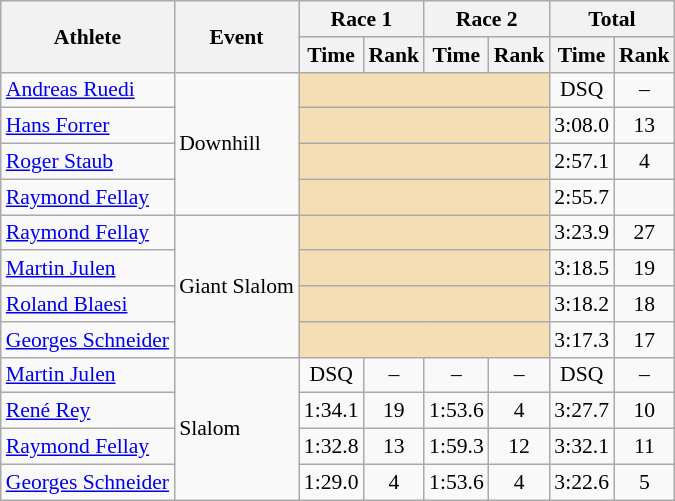<table class="wikitable" style="font-size:90%">
<tr>
<th rowspan="2">Athlete</th>
<th rowspan="2">Event</th>
<th colspan="2">Race 1</th>
<th colspan="2">Race 2</th>
<th colspan="2">Total</th>
</tr>
<tr>
<th>Time</th>
<th>Rank</th>
<th>Time</th>
<th>Rank</th>
<th>Time</th>
<th>Rank</th>
</tr>
<tr>
<td><a href='#'>Andreas Ruedi</a></td>
<td rowspan="4">Downhill</td>
<td colspan="4" bgcolor="wheat"></td>
<td align="center">DSQ</td>
<td align="center">–</td>
</tr>
<tr>
<td><a href='#'>Hans Forrer</a></td>
<td colspan="4" bgcolor="wheat"></td>
<td align="center">3:08.0</td>
<td align="center">13</td>
</tr>
<tr>
<td><a href='#'>Roger Staub</a></td>
<td colspan="4" bgcolor="wheat"></td>
<td align="center">2:57.1</td>
<td align="center">4</td>
</tr>
<tr>
<td><a href='#'>Raymond Fellay</a></td>
<td colspan="4" bgcolor="wheat"></td>
<td align="center">2:55.7</td>
<td align="center"></td>
</tr>
<tr>
<td><a href='#'>Raymond Fellay</a></td>
<td rowspan="4">Giant Slalom</td>
<td colspan="4" bgcolor="wheat"></td>
<td align="center">3:23.9</td>
<td align="center">27</td>
</tr>
<tr>
<td><a href='#'>Martin Julen</a></td>
<td colspan="4" bgcolor="wheat"></td>
<td align="center">3:18.5</td>
<td align="center">19</td>
</tr>
<tr>
<td><a href='#'>Roland Blaesi</a></td>
<td colspan="4" bgcolor="wheat"></td>
<td align="center">3:18.2</td>
<td align="center">18</td>
</tr>
<tr>
<td><a href='#'>Georges Schneider</a></td>
<td colspan="4" bgcolor="wheat"></td>
<td align="center">3:17.3</td>
<td align="center">17</td>
</tr>
<tr>
<td><a href='#'>Martin Julen</a></td>
<td rowspan="4">Slalom</td>
<td align="center">DSQ</td>
<td align="center">–</td>
<td align="center">–</td>
<td align="center">–</td>
<td align="center">DSQ</td>
<td align="center">–</td>
</tr>
<tr>
<td><a href='#'>René Rey</a></td>
<td align="center">1:34.1</td>
<td align="center">19</td>
<td align="center">1:53.6</td>
<td align="center">4</td>
<td align="center">3:27.7</td>
<td align="center">10</td>
</tr>
<tr>
<td><a href='#'>Raymond Fellay</a></td>
<td align="center">1:32.8</td>
<td align="center">13</td>
<td align="center">1:59.3</td>
<td align="center">12</td>
<td align="center">3:32.1</td>
<td align="center">11</td>
</tr>
<tr>
<td><a href='#'>Georges Schneider</a></td>
<td align="center">1:29.0</td>
<td align="center">4</td>
<td align="center">1:53.6</td>
<td align="center">4</td>
<td align="center">3:22.6</td>
<td align="center">5</td>
</tr>
</table>
